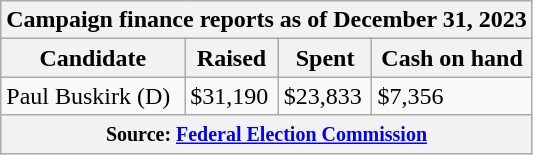<table class="wikitable sortable">
<tr>
<th colspan=4>Campaign finance reports as of December 31, 2023</th>
</tr>
<tr style="text-align:center;">
<th>Candidate</th>
<th>Raised</th>
<th>Spent</th>
<th>Cash on hand</th>
</tr>
<tr>
<td>Paul Buskirk (D)</td>
<td>$31,190</td>
<td>$23,833</td>
<td>$7,356</td>
</tr>
<tr>
<th colspan="4"><small>Source: <a href='#'>Federal Election Commission</a></small></th>
</tr>
</table>
